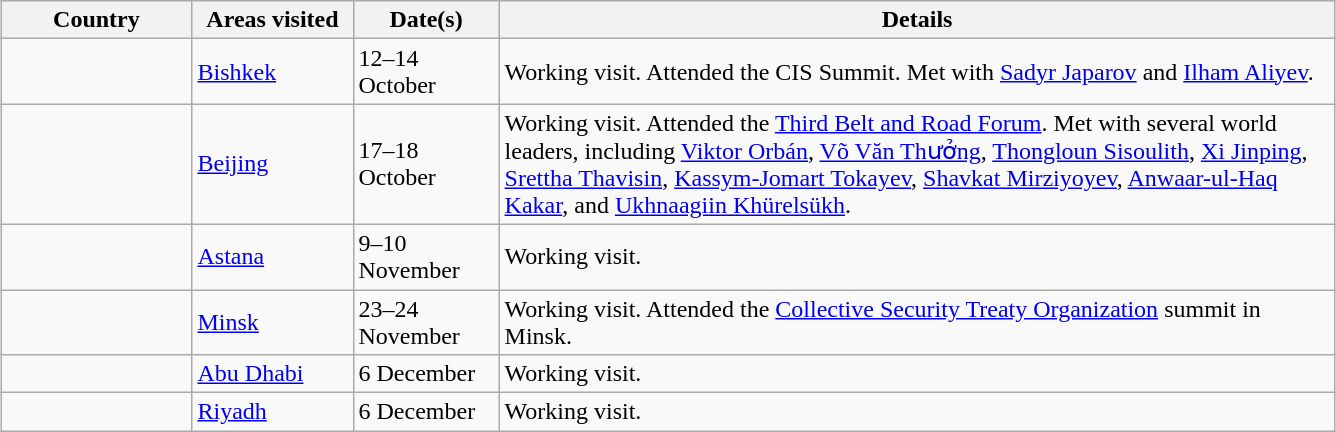<table class="wikitable sortable outercollapse" style="margin: 1em auto 1em auto">
<tr>
<th width=120>Country</th>
<th width=100>Areas visited</th>
<th width=90>Date(s)</th>
<th style="width:550px;" class="unsortable">Details</th>
</tr>
<tr>
<td></td>
<td><a href='#'>Bishkek</a></td>
<td>12–14 October</td>
<td>Working visit. Attended the CIS Summit. Met with <a href='#'>Sadyr Japarov</a> and <a href='#'>Ilham Aliyev</a>.</td>
</tr>
<tr>
<td></td>
<td><a href='#'>Beijing</a></td>
<td>17–18 October</td>
<td>Working visit. Attended the <a href='#'>Third Belt and Road Forum</a>. Met with several world leaders, including <a href='#'>Viktor Orbán</a>, <a href='#'>Võ Văn Thưởng</a>, <a href='#'>Thongloun Sisoulith</a>, <a href='#'>Xi Jinping</a>, <a href='#'>Srettha Thavisin</a>, <a href='#'>Kassym-Jomart Tokayev</a>, <a href='#'>Shavkat Mirziyoyev</a>, <a href='#'>Anwaar-ul-Haq Kakar</a>, and <a href='#'>Ukhnaagiin Khürelsükh</a>.</td>
</tr>
<tr>
<td></td>
<td><a href='#'>Astana</a></td>
<td>9–10 November</td>
<td>Working visit.</td>
</tr>
<tr>
<td></td>
<td><a href='#'>Minsk</a></td>
<td>23–24 November</td>
<td>Working visit. Attended the <a href='#'>Collective Security Treaty Organization</a> summit in Minsk.</td>
</tr>
<tr>
<td></td>
<td><a href='#'>Abu Dhabi</a></td>
<td>6 December</td>
<td>Working visit.</td>
</tr>
<tr>
<td></td>
<td><a href='#'>Riyadh</a></td>
<td>6 December</td>
<td>Working visit.</td>
</tr>
</table>
